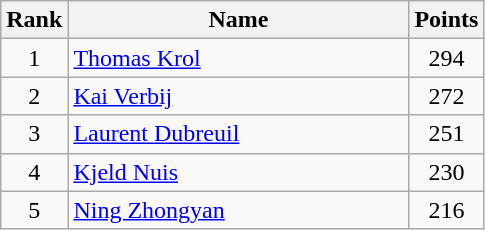<table class="wikitable" border="1" style="text-align:center">
<tr>
<th width=30>Rank</th>
<th width=220>Name</th>
<th width=25>Points</th>
</tr>
<tr>
<td>1</td>
<td align="left"> <a href='#'>Thomas Krol</a></td>
<td>294</td>
</tr>
<tr>
<td>2</td>
<td align="left"> <a href='#'>Kai Verbij</a></td>
<td>272</td>
</tr>
<tr>
<td>3</td>
<td align="left"> <a href='#'>Laurent Dubreuil</a></td>
<td>251</td>
</tr>
<tr>
<td>4</td>
<td align="left"> <a href='#'>Kjeld Nuis</a></td>
<td>230</td>
</tr>
<tr>
<td>5</td>
<td align="left"> <a href='#'>Ning Zhongyan</a></td>
<td>216</td>
</tr>
</table>
